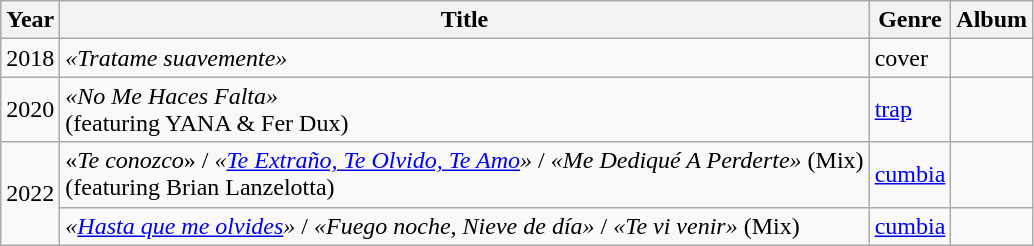<table class="wikitable">
<tr>
<th>Year</th>
<th>Title</th>
<th>Genre</th>
<th>Album</th>
</tr>
<tr>
<td>2018</td>
<td><em>«Tratame suavemente»</em></td>
<td>cover</td>
<td></td>
</tr>
<tr>
<td>2020</td>
<td><em>«No Me Haces Falta»</em><br>(featuring YANA & Fer Dux)</td>
<td><a href='#'>trap</a></td>
<td></td>
</tr>
<tr>
<td rowspan="2">2022</td>
<td>«<em>Te conozco</em>» / <em>«<a href='#'>Te Extraño, Te Olvido, Te Amo</a>»</em> / <em>«Me Dediqué A Perderte»</em> (Mix)<br>(featuring Brian Lanzelotta)</td>
<td><a href='#'>cumbia</a></td>
<td></td>
</tr>
<tr>
<td><em>«<a href='#'>Hasta que me olvides</a>»</em> / <em>«Fuego noche, Nieve de día»</em> / <em>«Te vi venir»</em> (Mix)</td>
<td><a href='#'>cumbia</a></td>
<td></td>
</tr>
</table>
